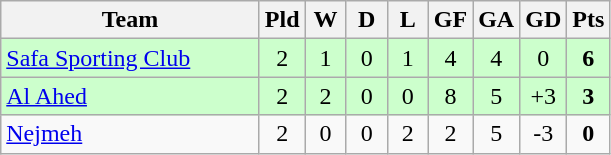<table class="wikitable" style="text-align: center;">
<tr>
<th width=165>Team</th>
<th width=20>Pld</th>
<th width=20>W</th>
<th width=20>D</th>
<th width=20>L</th>
<th width=20>GF</th>
<th width=20>GA</th>
<th width=20>GD</th>
<th width=20>Pts</th>
</tr>
<tr bgcolor = ccffcc>
<td style="text-align:left;"> <a href='#'>Safa Sporting Club</a></td>
<td>2</td>
<td>1</td>
<td>0</td>
<td>1</td>
<td>4</td>
<td>4</td>
<td>0</td>
<td><strong>6</strong></td>
</tr>
<tr bgcolor = ccffcc>
<td style="text-align:left;"> <a href='#'>Al Ahed</a></td>
<td>2</td>
<td>2</td>
<td>0</td>
<td>0</td>
<td>8</td>
<td>5</td>
<td>+3</td>
<td><strong>3</strong></td>
</tr>
<tr>
<td style="text-align:left;"> <a href='#'>Nejmeh</a></td>
<td>2</td>
<td>0</td>
<td>0</td>
<td>2</td>
<td>2</td>
<td>5</td>
<td>-3</td>
<td><strong>0</strong></td>
</tr>
</table>
